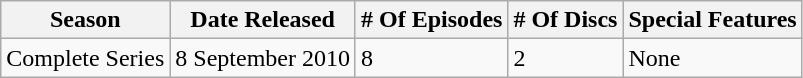<table class="wikitable">
<tr ">
<th>Season</th>
<th>Date Released</th>
<th># Of Episodes</th>
<th># Of Discs</th>
<th>Special Features</th>
</tr>
<tr>
<td>Complete Series </td>
<td align="center">8 September 2010</td>
<td>8</td>
<td>2</td>
<td>None</td>
</tr>
</table>
